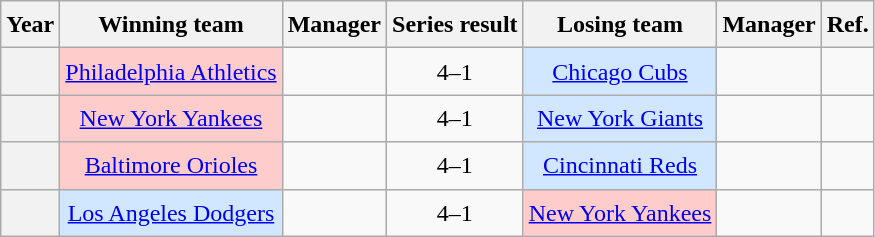<table class="wikitable sortable sticky-header plainrowheaders" style="font-size:1.00em; line-height:1.5em; text-align:center;">
<tr>
<th scope="col">Year</th>
<th scope="col">Winning team</th>
<th scope="col">Manager</th>
<th scope="col"  class="unsortable">Series result</th>
<th scope="col">Losing team</th>
<th scope="col">Manager</th>
<th scope="col">Ref.</th>
</tr>
<tr>
<th scope="row" style="text-align:center"></th>
<td style="background:#fcc;"><a href='#'>Philadelphia Athletics</a></td>
<td></td>
<td>4–1</td>
<td style="background:#d0e7ff;"><a href='#'>Chicago Cubs</a></td>
<td></td>
<td></td>
</tr>
<tr>
<th scope="row" style="text-align:center"></th>
<td style="background:#fcc;"><a href='#'>New York Yankees</a></td>
<td></td>
<td>4–1</td>
<td style="background:#d0e7ff;"><a href='#'>New York Giants</a></td>
<td></td>
<td></td>
</tr>
<tr>
<th scope="row" style="text-align:center"></th>
<td style="background:#fcc;"><a href='#'>Baltimore Orioles</a></td>
<td></td>
<td>4–1</td>
<td style="background:#d0e7ff;"><a href='#'>Cincinnati Reds</a></td>
<td></td>
<td></td>
</tr>
<tr>
<th scope="row" style="text-align:center"></th>
<td style="background:#d0e7ff;"><a href='#'>Los Angeles Dodgers</a></td>
<td></td>
<td>4–1</td>
<td style="background:#fcc;"><a href='#'>New York Yankees</a></td>
<td></td>
<td></td>
</tr>
</table>
